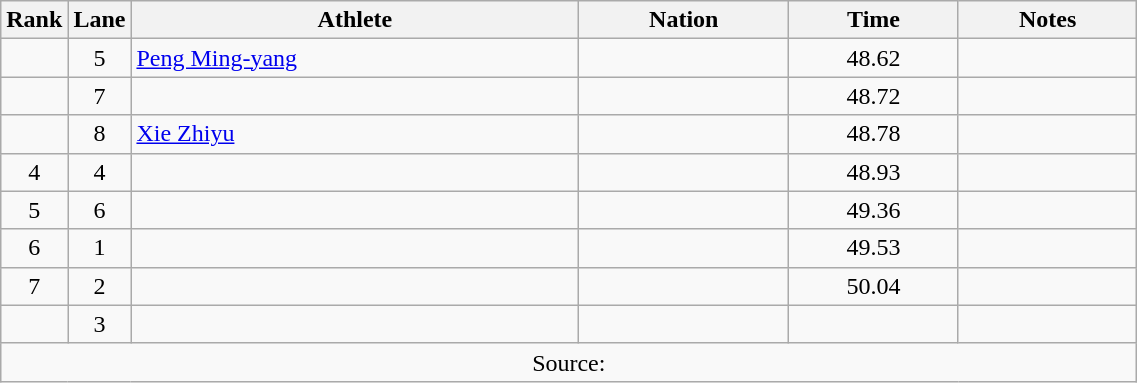<table class="wikitable sortable" style="text-align:center;width: 60%;">
<tr>
<th scope="col" style="width: 10px;">Rank</th>
<th scope="col" style="width: 10px;">Lane</th>
<th scope="col">Athlete</th>
<th scope="col">Nation</th>
<th scope="col">Time</th>
<th scope="col">Notes</th>
</tr>
<tr>
<td></td>
<td>5</td>
<td align=left><a href='#'>Peng Ming-yang</a></td>
<td align=left></td>
<td>48.62</td>
<td></td>
</tr>
<tr>
<td></td>
<td>7</td>
<td align=left></td>
<td align=left></td>
<td>48.72</td>
<td></td>
</tr>
<tr>
<td></td>
<td>8</td>
<td align=left><a href='#'>Xie Zhiyu</a></td>
<td align=left></td>
<td>48.78</td>
<td></td>
</tr>
<tr>
<td>4</td>
<td>4</td>
<td align=left></td>
<td align=left></td>
<td>48.93</td>
<td></td>
</tr>
<tr>
<td>5</td>
<td>6</td>
<td align=left></td>
<td align=left></td>
<td>49.36</td>
<td></td>
</tr>
<tr>
<td>6</td>
<td>1</td>
<td align=left></td>
<td align=left></td>
<td>49.53</td>
<td></td>
</tr>
<tr>
<td>7</td>
<td>2</td>
<td align=left></td>
<td align=left></td>
<td>50.04</td>
<td></td>
</tr>
<tr>
<td></td>
<td>3</td>
<td align=left></td>
<td align=left></td>
<td></td>
<td></td>
</tr>
<tr class="sortbottom">
<td colspan="6">Source:</td>
</tr>
</table>
